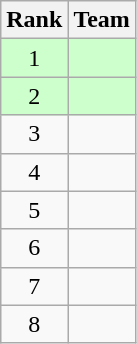<table class=wikitable style="text-align: center;">
<tr>
<th>Rank</th>
<th>Team</th>
</tr>
<tr style="background: #CCFFCC;">
<td>1</td>
<td style="text-align: left;"><strong></strong></td>
</tr>
<tr style="background: #CCFFCC;">
<td>2</td>
<td style="text-align: left;"><strong></strong></td>
</tr>
<tr>
<td>3</td>
<td style="text-align: left;"></td>
</tr>
<tr>
<td>4</td>
<td style="text-align: left;"></td>
</tr>
<tr>
<td>5</td>
<td style="text-align: left;"></td>
</tr>
<tr>
<td>6</td>
<td style="text-align: left;"></td>
</tr>
<tr>
<td>7</td>
<td style="text-align: left;"></td>
</tr>
<tr>
<td>8</td>
<td style="text-align: left;"></td>
</tr>
</table>
